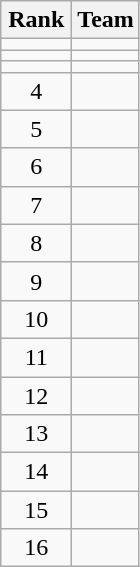<table class="wikitable" style="text-align:center;">
<tr>
<th width=40>Rank</th>
<th>Team</th>
</tr>
<tr>
<td></td>
<td style="text-align:left;"></td>
</tr>
<tr>
<td></td>
<td style="text-align:left;"></td>
</tr>
<tr>
<td></td>
<td style="text-align:left;"></td>
</tr>
<tr>
<td>4</td>
<td style="text-align:left;"></td>
</tr>
<tr>
<td>5</td>
<td style="text-align:left;"></td>
</tr>
<tr>
<td>6</td>
<td style="text-align:left;"></td>
</tr>
<tr>
<td>7</td>
<td style="text-align:left;"></td>
</tr>
<tr>
<td>8</td>
<td style="text-align:left;"></td>
</tr>
<tr>
<td>9</td>
<td style="text-align:left;"></td>
</tr>
<tr>
<td>10</td>
<td style="text-align:left;"></td>
</tr>
<tr>
<td>11</td>
<td style="text-align:left;"></td>
</tr>
<tr>
<td>12</td>
<td style="text-align:left;"></td>
</tr>
<tr>
<td>13</td>
<td style="text-align:left;"></td>
</tr>
<tr>
<td>14</td>
<td style="text-align:left;"></td>
</tr>
<tr>
<td>15</td>
<td style="text-align:left;"></td>
</tr>
<tr>
<td>16</td>
<td style="text-align:left;"></td>
</tr>
</table>
